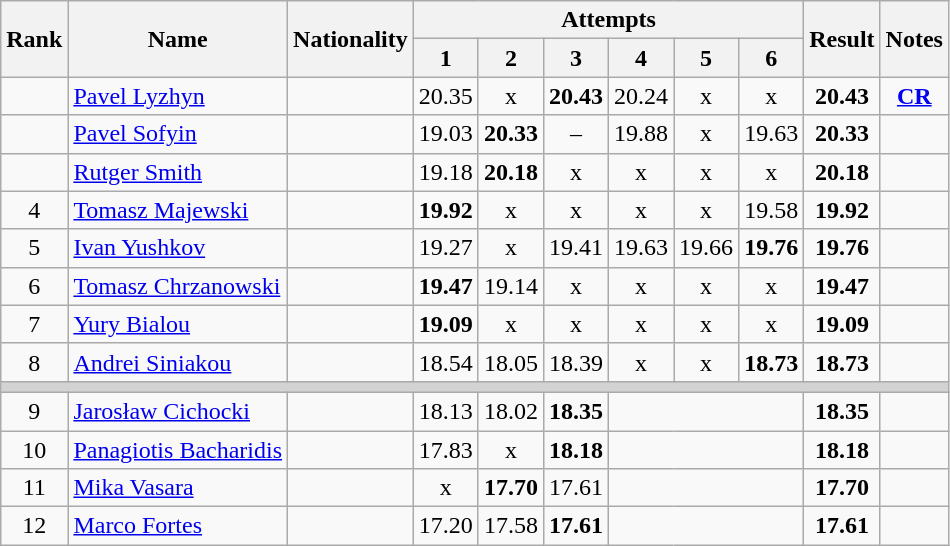<table class="wikitable sortable" style="text-align:center">
<tr>
<th rowspan=2>Rank</th>
<th rowspan=2>Name</th>
<th rowspan=2>Nationality</th>
<th colspan=6>Attempts</th>
<th rowspan=2>Result</th>
<th rowspan=2>Notes</th>
</tr>
<tr>
<th>1</th>
<th>2</th>
<th>3</th>
<th>4</th>
<th>5</th>
<th>6</th>
</tr>
<tr>
<td></td>
<td align=left><a href='#'>Pavel Lyzhyn</a></td>
<td align=left></td>
<td>20.35</td>
<td>x</td>
<td><strong>20.43</strong></td>
<td>20.24</td>
<td>x</td>
<td>x</td>
<td><strong>20.43</strong></td>
<td><strong><a href='#'>CR</a></strong></td>
</tr>
<tr>
<td></td>
<td align=left><a href='#'>Pavel Sofyin</a></td>
<td align=left></td>
<td>19.03</td>
<td><strong>20.33</strong></td>
<td>–</td>
<td>19.88</td>
<td>x</td>
<td>19.63</td>
<td><strong>20.33</strong></td>
<td></td>
</tr>
<tr>
<td></td>
<td align=left><a href='#'>Rutger Smith</a></td>
<td align=left></td>
<td>19.18</td>
<td><strong>20.18</strong></td>
<td>x</td>
<td>x</td>
<td>x</td>
<td>x</td>
<td><strong>20.18</strong></td>
<td></td>
</tr>
<tr>
<td>4</td>
<td align=left><a href='#'>Tomasz Majewski</a></td>
<td align=left></td>
<td><strong>19.92</strong></td>
<td>x</td>
<td>x</td>
<td>x</td>
<td>x</td>
<td>19.58</td>
<td><strong>19.92</strong></td>
<td></td>
</tr>
<tr>
<td>5</td>
<td align=left><a href='#'>Ivan Yushkov</a></td>
<td align=left></td>
<td>19.27</td>
<td>x</td>
<td>19.41</td>
<td>19.63</td>
<td>19.66</td>
<td><strong>19.76</strong></td>
<td><strong>19.76</strong></td>
<td></td>
</tr>
<tr>
<td>6</td>
<td align=left><a href='#'>Tomasz Chrzanowski</a></td>
<td align=left></td>
<td><strong>19.47</strong></td>
<td>19.14</td>
<td>x</td>
<td>x</td>
<td>x</td>
<td>x</td>
<td><strong>19.47</strong></td>
<td></td>
</tr>
<tr>
<td>7</td>
<td align=left><a href='#'>Yury Bialou</a></td>
<td align=left></td>
<td><strong>19.09</strong></td>
<td>x</td>
<td>x</td>
<td>x</td>
<td>x</td>
<td>x</td>
<td><strong>19.09</strong></td>
<td></td>
</tr>
<tr>
<td>8</td>
<td align=left><a href='#'>Andrei Siniakou</a></td>
<td align=left></td>
<td>18.54</td>
<td>18.05</td>
<td>18.39</td>
<td>x</td>
<td>x</td>
<td><strong>18.73</strong></td>
<td><strong>18.73</strong></td>
<td></td>
</tr>
<tr>
<td colspan=11 bgcolor=lightgray></td>
</tr>
<tr>
<td>9</td>
<td align=left><a href='#'>Jarosław Cichocki</a></td>
<td align=left></td>
<td>18.13</td>
<td>18.02</td>
<td><strong>18.35</strong></td>
<td colspan=3></td>
<td><strong>18.35</strong></td>
<td></td>
</tr>
<tr>
<td>10</td>
<td align=left><a href='#'>Panagiotis Bacharidis</a></td>
<td align=left></td>
<td>17.83</td>
<td>x</td>
<td><strong>18.18</strong></td>
<td colspan=3></td>
<td><strong>18.18</strong></td>
<td></td>
</tr>
<tr>
<td>11</td>
<td align=left><a href='#'>Mika Vasara</a></td>
<td align=left></td>
<td>x</td>
<td><strong>17.70</strong></td>
<td>17.61</td>
<td colspan=3></td>
<td><strong>17.70</strong></td>
<td></td>
</tr>
<tr>
<td>12</td>
<td align=left><a href='#'>Marco Fortes</a></td>
<td align=left></td>
<td>17.20</td>
<td>17.58</td>
<td><strong>17.61</strong></td>
<td colspan=3></td>
<td><strong>17.61</strong></td>
<td></td>
</tr>
</table>
